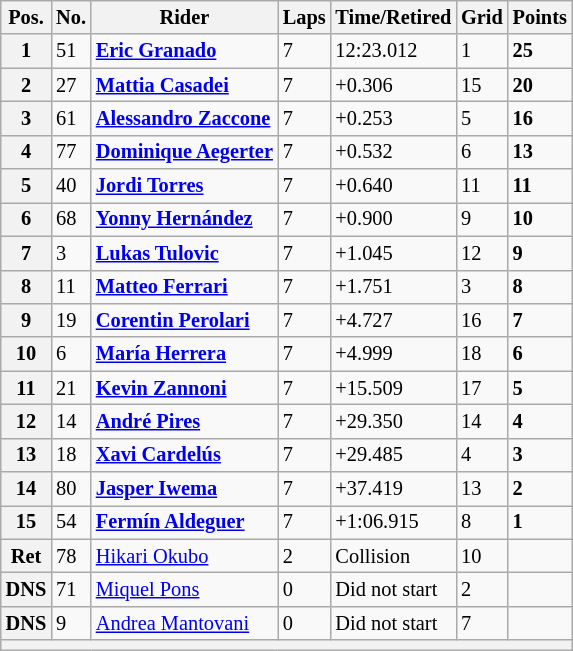<table class="wikitable" style="font-size:85%;">
<tr>
<th>Pos.</th>
<th>No.</th>
<th>Rider</th>
<th>Laps</th>
<th>Time/Retired</th>
<th>Grid</th>
<th>Points</th>
</tr>
<tr>
<th>1</th>
<td>51</td>
<td> <strong><a href='#'>Eric Granado</a></strong></td>
<td>7</td>
<td>12:23.012</td>
<td>1</td>
<td><strong>25</strong></td>
</tr>
<tr>
<th>2</th>
<td>27</td>
<td> <strong><a href='#'>Mattia Casadei</a></strong></td>
<td>7</td>
<td>+0.306</td>
<td>15</td>
<td><strong>20</strong></td>
</tr>
<tr>
<th>3</th>
<td>61</td>
<td> <strong><a href='#'>Alessandro Zaccone</a></strong></td>
<td>7</td>
<td>+0.253</td>
<td>5</td>
<td><strong>16</strong></td>
</tr>
<tr>
<th>4</th>
<td>77</td>
<td> <strong><a href='#'>Dominique Aegerter</a></strong></td>
<td>7</td>
<td>+0.532</td>
<td>6</td>
<td><strong>13</strong></td>
</tr>
<tr>
<th>5</th>
<td>40</td>
<td> <strong><a href='#'>Jordi Torres</a></strong></td>
<td>7</td>
<td>+0.640</td>
<td>11</td>
<td><strong>11</strong></td>
</tr>
<tr>
<th>6</th>
<td>68</td>
<td> <strong><a href='#'>Yonny Hernández</a></strong></td>
<td>7</td>
<td>+0.900</td>
<td>9</td>
<td><strong>10</strong></td>
</tr>
<tr>
<th>7</th>
<td>3</td>
<td> <strong><a href='#'>Lukas Tulovic</a></strong></td>
<td>7</td>
<td>+1.045</td>
<td>12</td>
<td><strong>9</strong></td>
</tr>
<tr>
<th>8</th>
<td>11</td>
<td> <strong><a href='#'>Matteo Ferrari</a></strong></td>
<td>7</td>
<td>+1.751</td>
<td>3</td>
<td><strong>8</strong></td>
</tr>
<tr>
<th>9</th>
<td>19</td>
<td> <strong><a href='#'>Corentin Perolari</a></strong></td>
<td>7</td>
<td>+4.727</td>
<td>16</td>
<td><strong>7</strong></td>
</tr>
<tr>
<th>10</th>
<td>6</td>
<td> <strong><a href='#'>María Herrera</a></strong></td>
<td>7</td>
<td>+4.999</td>
<td>18</td>
<td><strong>6</strong></td>
</tr>
<tr>
<th>11</th>
<td>21</td>
<td> <strong><a href='#'>Kevin Zannoni</a></strong></td>
<td>7</td>
<td>+15.509</td>
<td>17</td>
<td><strong>5</strong></td>
</tr>
<tr>
<th>12</th>
<td>14</td>
<td> <strong><a href='#'>André Pires</a></strong></td>
<td>7</td>
<td>+29.350</td>
<td>14</td>
<td><strong>4</strong></td>
</tr>
<tr>
<th>13</th>
<td>18</td>
<td> <strong><a href='#'>Xavi Cardelús</a></strong></td>
<td>7</td>
<td>+29.485</td>
<td>4</td>
<td><strong>3</strong></td>
</tr>
<tr>
<th>14</th>
<td>80</td>
<td> <strong><a href='#'>Jasper Iwema</a></strong></td>
<td>7</td>
<td>+37.419</td>
<td>13</td>
<td><strong>2</strong></td>
</tr>
<tr>
<th>15</th>
<td>54</td>
<td> <strong><a href='#'>Fermín Aldeguer</a></strong></td>
<td>7</td>
<td>+1:06.915</td>
<td>8</td>
<td><strong>1</strong></td>
</tr>
<tr>
<th>Ret</th>
<td>78</td>
<td> <a href='#'>Hikari Okubo</a></td>
<td>2</td>
<td>Collision</td>
<td>10</td>
<td></td>
</tr>
<tr>
<th>DNS</th>
<td>71</td>
<td> <a href='#'>Miquel Pons</a></td>
<td>0</td>
<td>Did not start</td>
<td>2</td>
<td></td>
</tr>
<tr>
<th>DNS</th>
<td>9</td>
<td> <a href='#'>Andrea Mantovani</a></td>
<td>0</td>
<td>Did not start</td>
<td>7</td>
<td></td>
</tr>
<tr>
<th colspan=7></th>
</tr>
</table>
